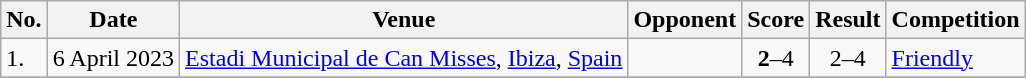<table class="wikitable">
<tr>
<th>No.</th>
<th>Date</th>
<th>Venue</th>
<th>Opponent</th>
<th>Score</th>
<th>Result</th>
<th>Competition</th>
</tr>
<tr>
<td>1.</td>
<td>6 April 2023</td>
<td><a href='#'>Estadi Municipal de Can Misses</a>, <a href='#'>Ibiza</a>, <a href='#'>Spain</a></td>
<td></td>
<td align=center><strong>2</strong>–4</td>
<td align=center>2–4</td>
<td><a href='#'>Friendly</a></td>
</tr>
<tr>
</tr>
</table>
